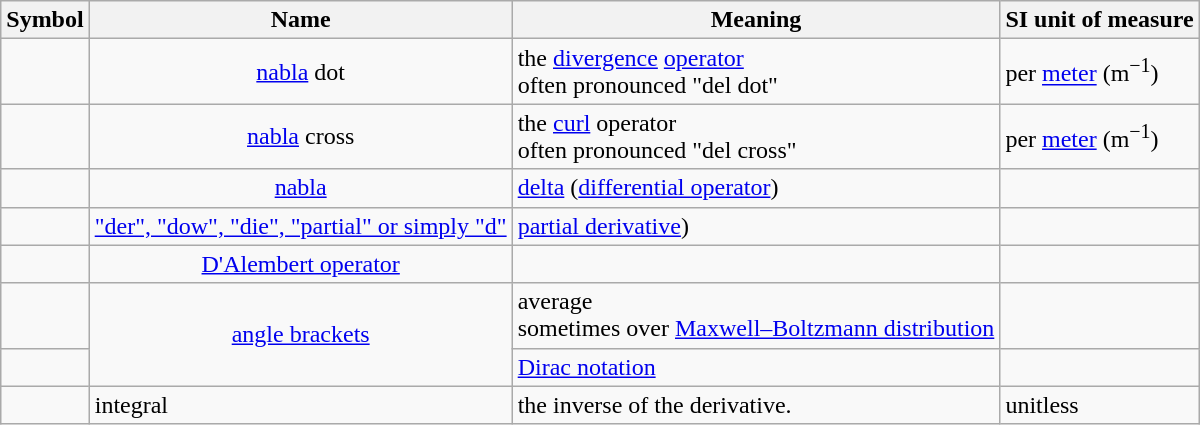<table class = wikitable>
<tr>
<th>Symbol</th>
<th>Name</th>
<th>Meaning</th>
<th>SI unit of measure</th>
</tr>
<tr>
<td style="text-align: center"></td>
<td style="text-align: center"><a href='#'>nabla</a> dot</td>
<td>the <a href='#'>divergence</a> <a href='#'>operator</a> <br> often pronounced "del dot"</td>
<td>per <a href='#'>meter</a> (m<sup>−1</sup>)</td>
</tr>
<tr>
<td style="text-align: center"></td>
<td style="text-align: center"><a href='#'>nabla</a> cross</td>
<td>the <a href='#'>curl</a> operator <br> often pronounced "del cross"</td>
<td>per <a href='#'>meter</a> (m<sup>−1</sup>)</td>
</tr>
<tr>
<td style="text-align: center"></td>
<td style="text-align: center"><a href='#'>nabla</a></td>
<td><a href='#'>delta</a> (<a href='#'>differential operator</a>)</td>
<td></td>
</tr>
<tr the area of a shape>
<td style="text-align: center"></td>
<td><a href='#'>"der", "dow", "die", "partial" or simply "d"</a></td>
<td><a href='#'>partial derivative</a>)</td>
<td></td>
</tr>
<tr>
<td style="text-align: center"></td>
<td style="text-align: center"><a href='#'>D'Alembert operator</a></td>
<td></td>
<td></td>
</tr>
<tr>
<td style="text-align: center"></td>
<td rowspan=2 style="text-align: center"><a href='#'>angle brackets</a></td>
<td>average <br> sometimes over <a href='#'>Maxwell–Boltzmann distribution</a></td>
<td></td>
</tr>
<tr>
<td style="text-align: center"></td>
<td><a href='#'>Dirac notation</a></td>
<td></td>
</tr>
<tr>
<td style="text-align: center"></td>
<td>integral</td>
<td>the inverse of the derivative.</td>
<td>unitless</td>
</tr>
</table>
